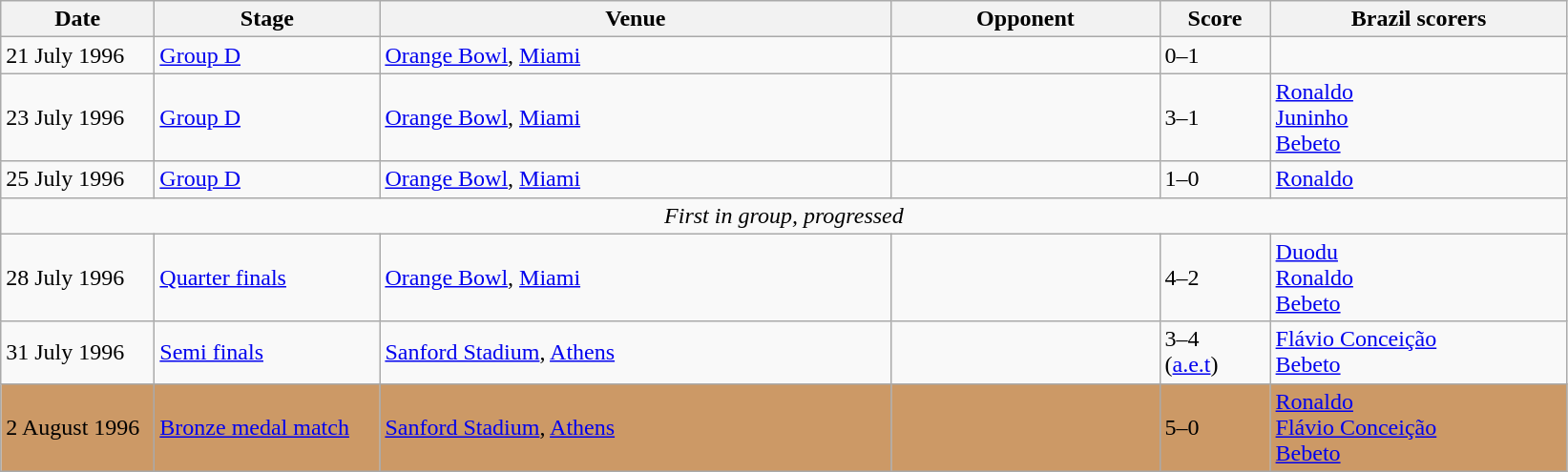<table class="wikitable">
<tr>
<th width=100px>Date</th>
<th width=150px>Stage</th>
<th width=350px>Venue</th>
<th width=180px>Opponent</th>
<th width=70px>Score</th>
<th width=200px>Brazil scorers</th>
</tr>
<tr>
<td>21 July 1996</td>
<td><a href='#'>Group D</a></td>
<td><a href='#'>Orange Bowl</a>, <a href='#'>Miami</a></td>
<td></td>
<td>0–1</td>
<td></td>
</tr>
<tr>
<td>23 July 1996</td>
<td><a href='#'>Group D</a></td>
<td><a href='#'>Orange Bowl</a>, <a href='#'>Miami</a></td>
<td></td>
<td>3–1</td>
<td><a href='#'>Ronaldo</a>  <br> <a href='#'>Juninho</a>  <br> <a href='#'>Bebeto</a> </td>
</tr>
<tr>
<td>25 July 1996</td>
<td><a href='#'>Group D</a></td>
<td><a href='#'>Orange Bowl</a>, <a href='#'>Miami</a></td>
<td></td>
<td>1–0</td>
<td><a href='#'>Ronaldo</a> </td>
</tr>
<tr>
<td colspan="6" style="text-align:center;"><em>First in group, progressed</em></td>
</tr>
<tr>
<td>28 July 1996</td>
<td><a href='#'>Quarter finals</a></td>
<td><a href='#'>Orange Bowl</a>, <a href='#'>Miami</a></td>
<td></td>
<td>4–2</td>
<td><a href='#'>Duodu</a>  <br> <a href='#'>Ronaldo</a>  <br> <a href='#'>Bebeto</a> </td>
</tr>
<tr>
<td>31 July 1996</td>
<td><a href='#'>Semi finals</a></td>
<td><a href='#'>Sanford Stadium</a>, <a href='#'>Athens</a></td>
<td></td>
<td>3–4 <br> (<a href='#'>a.e.t</a>)</td>
<td><a href='#'>Flávio Conceição</a>  <br> <a href='#'>Bebeto</a> </td>
</tr>
<tr style="background:#c96;">
<td>2 August 1996</td>
<td><a href='#'>Bronze medal match</a></td>
<td><a href='#'>Sanford Stadium</a>, <a href='#'>Athens</a></td>
<td></td>
<td>5–0</td>
<td><a href='#'>Ronaldo</a>  <br> <a href='#'>Flávio Conceição</a>  <br> <a href='#'>Bebeto</a> </td>
</tr>
</table>
